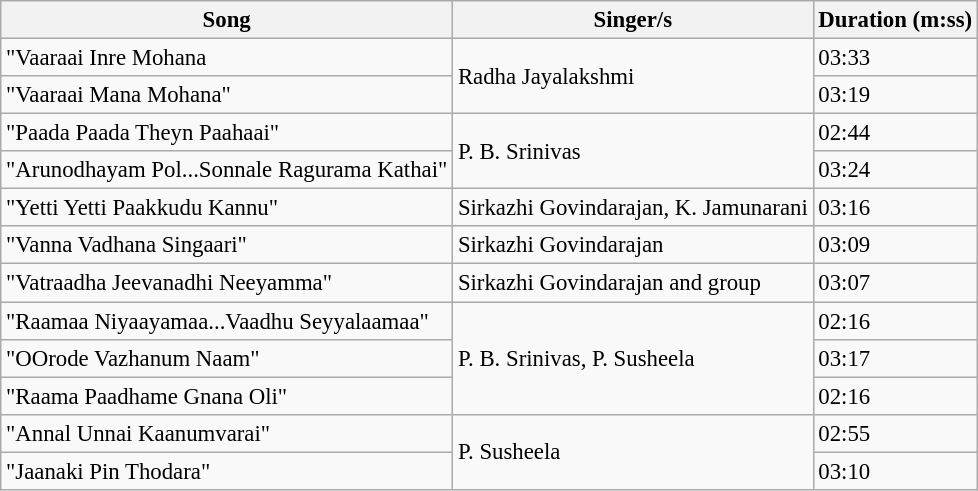<table class="wikitable" style="font-size:95%;">
<tr>
<th>Song</th>
<th>Singer/s</th>
<th>Duration (m:ss)</th>
</tr>
<tr>
<td>"Vaaraai Inre Mohana<em></td>
<td rowspan=2>Radha Jayalakshmi</td>
<td>03:33</td>
</tr>
<tr>
<td>"Vaaraai Mana Mohana"</td>
<td>03:19</td>
</tr>
<tr>
<td>"Paada Paada Theyn Paahaai"</td>
<td rowspan=2>P. B. Srinivas</td>
<td>02:44</td>
</tr>
<tr>
<td>"Arunodhayam Pol...Sonnale Ragurama Kathai"</td>
<td>03:24</td>
</tr>
<tr>
<td>"Yetti Yetti Paakkudu Kannu"</td>
<td>Sirkazhi Govindarajan, K. Jamunarani</td>
<td>03:16</td>
</tr>
<tr>
<td>"Vanna Vadhana Singaari"</td>
<td>Sirkazhi Govindarajan</td>
<td>03:09</td>
</tr>
<tr>
<td>"Vatraadha Jeevanadhi Neeyamma"</td>
<td>Sirkazhi Govindarajan and group</td>
<td>03:07</td>
</tr>
<tr>
<td>"Raamaa Niyaayamaa...Vaadhu Seyyalaamaa"</td>
<td rowspan=3>P. B. Srinivas, P. Susheela</td>
<td>02:16</td>
</tr>
<tr>
<td>"OOrode Vazhanum Naam"</td>
<td>03:17</td>
</tr>
<tr>
<td>"Raama Paadhame Gnana Oli"</td>
<td>02:16</td>
</tr>
<tr>
<td>"Annal Unnai Kaanumvarai"</td>
<td rowspan=2>P. Susheela</td>
<td>02:55</td>
</tr>
<tr>
<td>"Jaanaki Pin Thodara"</td>
<td>03:10</td>
</tr>
</table>
